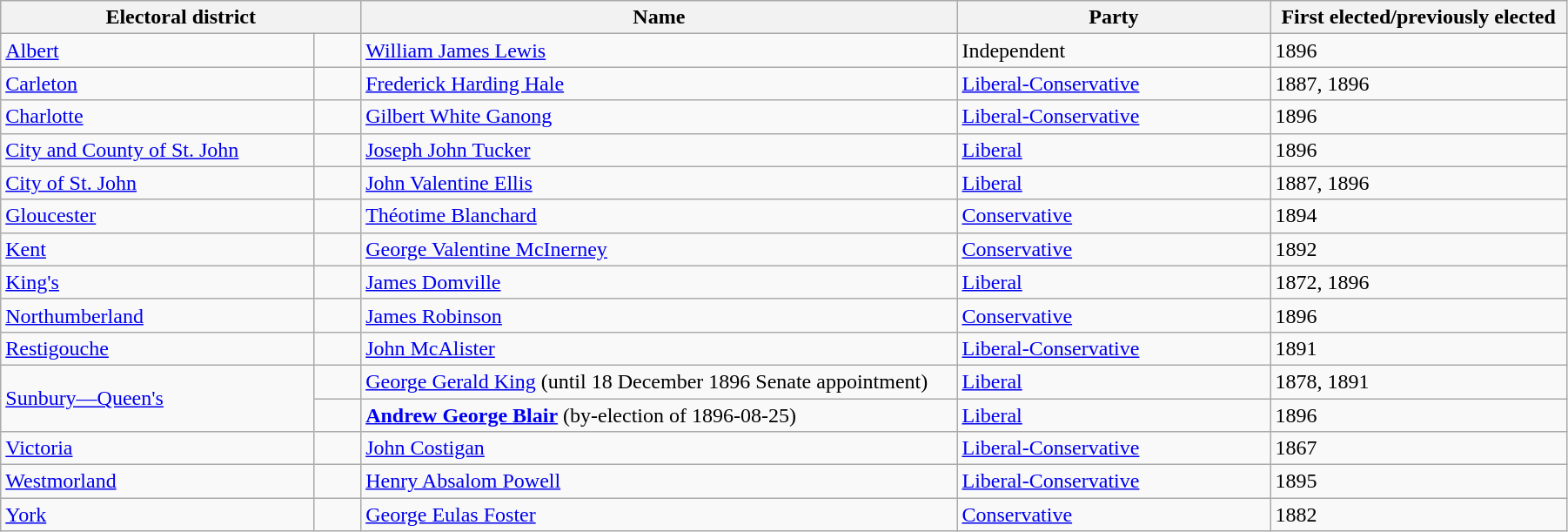<table class="wikitable" width=95%>
<tr>
<th colspan=2 width=23%>Electoral district</th>
<th>Name</th>
<th width=20%>Party</th>
<th>First elected/previously elected</th>
</tr>
<tr>
<td width=20%><a href='#'>Albert</a></td>
<td></td>
<td><a href='#'>William James Lewis</a></td>
<td>Independent</td>
<td>1896</td>
</tr>
<tr>
<td><a href='#'>Carleton</a></td>
<td></td>
<td><a href='#'>Frederick Harding Hale</a></td>
<td><a href='#'>Liberal-Conservative</a></td>
<td>1887, 1896</td>
</tr>
<tr>
<td><a href='#'>Charlotte</a></td>
<td></td>
<td><a href='#'>Gilbert White Ganong</a></td>
<td><a href='#'>Liberal-Conservative</a></td>
<td>1896</td>
</tr>
<tr>
<td><a href='#'>City and County of St. John</a></td>
<td></td>
<td><a href='#'>Joseph John Tucker</a></td>
<td><a href='#'>Liberal</a></td>
<td>1896</td>
</tr>
<tr>
<td><a href='#'>City of St. John</a></td>
<td></td>
<td><a href='#'>John Valentine Ellis</a></td>
<td><a href='#'>Liberal</a></td>
<td>1887, 1896</td>
</tr>
<tr>
<td><a href='#'>Gloucester</a></td>
<td></td>
<td><a href='#'>Théotime Blanchard</a></td>
<td><a href='#'>Conservative</a></td>
<td>1894</td>
</tr>
<tr>
<td><a href='#'>Kent</a></td>
<td></td>
<td><a href='#'>George Valentine McInerney</a></td>
<td><a href='#'>Conservative</a></td>
<td>1892</td>
</tr>
<tr>
<td><a href='#'>King's</a></td>
<td></td>
<td><a href='#'>James Domville</a></td>
<td><a href='#'>Liberal</a></td>
<td>1872, 1896</td>
</tr>
<tr>
<td><a href='#'>Northumberland</a></td>
<td></td>
<td><a href='#'>James Robinson</a></td>
<td><a href='#'>Conservative</a></td>
<td>1896</td>
</tr>
<tr>
<td><a href='#'>Restigouche</a></td>
<td></td>
<td><a href='#'>John McAlister</a></td>
<td><a href='#'>Liberal-Conservative</a></td>
<td>1891</td>
</tr>
<tr>
<td rowspan=2><a href='#'>Sunbury—Queen's</a></td>
<td></td>
<td><a href='#'>George Gerald King</a> (until 18 December 1896 Senate appointment)</td>
<td><a href='#'>Liberal</a></td>
<td>1878, 1891</td>
</tr>
<tr>
<td></td>
<td><strong><a href='#'>Andrew George Blair</a></strong> (by-election of 1896-08-25)</td>
<td><a href='#'>Liberal</a></td>
<td>1896</td>
</tr>
<tr>
<td><a href='#'>Victoria</a></td>
<td></td>
<td><a href='#'>John Costigan</a></td>
<td><a href='#'>Liberal-Conservative</a></td>
<td>1867</td>
</tr>
<tr>
<td><a href='#'>Westmorland</a></td>
<td></td>
<td><a href='#'>Henry Absalom Powell</a></td>
<td><a href='#'>Liberal-Conservative</a></td>
<td>1895</td>
</tr>
<tr>
<td><a href='#'>York</a></td>
<td></td>
<td><a href='#'>George Eulas Foster</a></td>
<td><a href='#'>Conservative</a></td>
<td>1882</td>
</tr>
</table>
